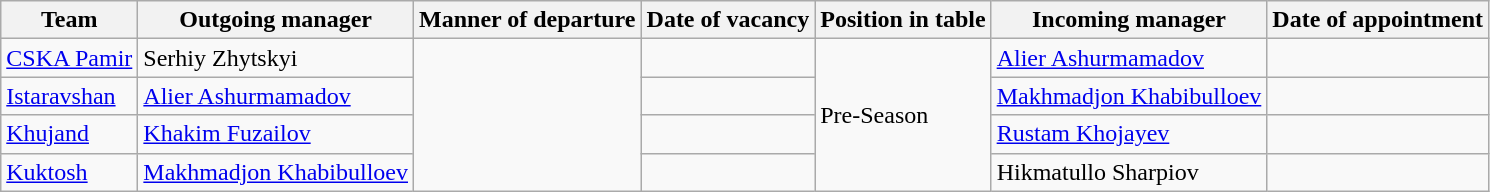<table class="wikitable">
<tr>
<th>Team</th>
<th>Outgoing manager</th>
<th>Manner of departure</th>
<th>Date of vacancy</th>
<th>Position in table</th>
<th>Incoming manager</th>
<th>Date of appointment</th>
</tr>
<tr>
<td><a href='#'>CSKA Pamir</a></td>
<td> Serhiy Zhytskyi</td>
<td rowspan=4></td>
<td></td>
<td rowspan=4>Pre-Season</td>
<td> <a href='#'>Alier Ashurmamadov</a></td>
<td></td>
</tr>
<tr>
<td><a href='#'>Istaravshan</a></td>
<td> <a href='#'>Alier Ashurmamadov</a></td>
<td></td>
<td> <a href='#'>Makhmadjon Khabibulloev</a></td>
<td></td>
</tr>
<tr>
<td><a href='#'>Khujand</a></td>
<td> <a href='#'>Khakim Fuzailov</a></td>
<td></td>
<td> <a href='#'>Rustam Khojayev</a></td>
<td></td>
</tr>
<tr>
<td><a href='#'>Kuktosh</a></td>
<td> <a href='#'>Makhmadjon Khabibulloev</a></td>
<td></td>
<td> Hikmatullo Sharpiov</td>
<td></td>
</tr>
</table>
